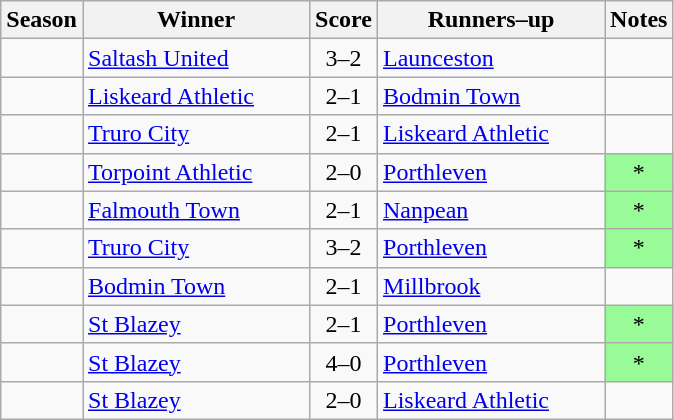<table class="sortable wikitable">
<tr>
<th>Season</th>
<th style="width:9em">Winner</th>
<th>Score</th>
<th style="width:9em">Runners–up</th>
<th>Notes</th>
</tr>
<tr>
<td align=center></td>
<td><a href='#'>Saltash United</a></td>
<td align=center>3–2</td>
<td><a href='#'>Launceston</a></td>
<td></td>
</tr>
<tr>
<td align=center></td>
<td><a href='#'>Liskeard Athletic</a></td>
<td align=center>2–1</td>
<td><a href='#'>Bodmin Town</a></td>
<td></td>
</tr>
<tr>
<td align=center></td>
<td><a href='#'>Truro City</a></td>
<td align=center>2–1</td>
<td><a href='#'>Liskeard Athletic</a></td>
<td></td>
</tr>
<tr>
<td align=center></td>
<td><a href='#'>Torpoint Athletic</a></td>
<td align=center>2–0</td>
<td><a href='#'>Porthleven</a></td>
<td style="background-color:#98FB98" align=center>*</td>
</tr>
<tr>
<td align=center></td>
<td><a href='#'>Falmouth Town</a></td>
<td align=center>2–1</td>
<td><a href='#'>Nanpean</a></td>
<td style="background-color:#98FB98" align=center>*</td>
</tr>
<tr>
<td align=center></td>
<td><a href='#'>Truro City</a></td>
<td align=center>3–2</td>
<td><a href='#'>Porthleven</a></td>
<td style="background-color:#98FB98" align=center>*</td>
</tr>
<tr>
<td align=center></td>
<td><a href='#'>Bodmin Town</a></td>
<td align=center>2–1</td>
<td><a href='#'>Millbrook</a></td>
<td></td>
</tr>
<tr>
<td align=center></td>
<td><a href='#'>St Blazey</a></td>
<td align=center>2–1</td>
<td><a href='#'>Porthleven</a></td>
<td style="background-color:#98FB98" align=center>*</td>
</tr>
<tr>
<td align=center></td>
<td><a href='#'>St Blazey</a></td>
<td align=center>4–0</td>
<td><a href='#'>Porthleven</a></td>
<td style="background-color:#98FB98" align=center>*</td>
</tr>
<tr>
<td align=center></td>
<td><a href='#'>St Blazey</a></td>
<td align=center>2–0</td>
<td><a href='#'>Liskeard Athletic</a></td>
<td></td>
</tr>
</table>
